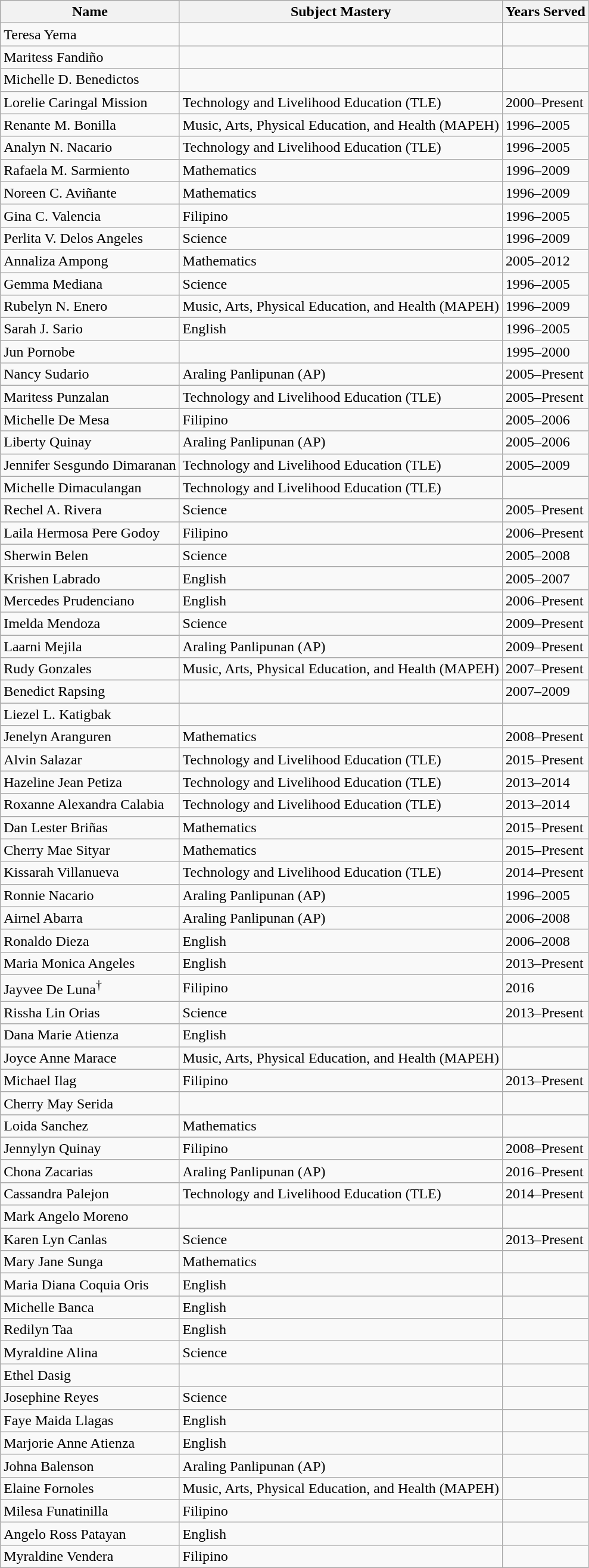<table class="wikitable sortable">
<tr>
<th>Name</th>
<th>Subject Mastery</th>
<th>Years Served</th>
</tr>
<tr>
<td>Teresa Yema</td>
<td></td>
<td></td>
</tr>
<tr>
<td>Maritess Fandiño</td>
<td></td>
<td></td>
</tr>
<tr>
<td>Michelle D. Benedictos</td>
<td></td>
<td></td>
</tr>
<tr>
<td>Lorelie Caringal Mission</td>
<td>Technology and Livelihood Education (TLE)</td>
<td>2000–Present</td>
</tr>
<tr>
<td>Renante M. Bonilla</td>
<td>Music, Arts, Physical Education, and Health (MAPEH)</td>
<td>1996–2005</td>
</tr>
<tr>
<td>Analyn N. Nacario</td>
<td>Technology and Livelihood Education (TLE)</td>
<td>1996–2005</td>
</tr>
<tr>
<td>Rafaela M. Sarmiento</td>
<td>Mathematics</td>
<td>1996–2009</td>
</tr>
<tr>
<td>Noreen C. Aviñante</td>
<td>Mathematics</td>
<td>1996–2009</td>
</tr>
<tr>
<td>Gina C. Valencia</td>
<td>Filipino</td>
<td>1996–2005</td>
</tr>
<tr>
<td>Perlita V. Delos Angeles</td>
<td>Science</td>
<td>1996–2009</td>
</tr>
<tr>
<td>Annaliza Ampong</td>
<td>Mathematics</td>
<td>2005–2012</td>
</tr>
<tr>
<td>Gemma Mediana</td>
<td>Science</td>
<td>1996–2005</td>
</tr>
<tr>
<td>Rubelyn N. Enero</td>
<td>Music, Arts, Physical Education, and Health (MAPEH)</td>
<td>1996–2009</td>
</tr>
<tr>
<td>Sarah J. Sario</td>
<td>English</td>
<td>1996–2005</td>
</tr>
<tr>
<td>Jun Pornobe</td>
<td></td>
<td>1995–2000</td>
</tr>
<tr>
<td>Nancy Sudario</td>
<td>Araling Panlipunan (AP)</td>
<td>2005–Present</td>
</tr>
<tr>
<td>Maritess Punzalan</td>
<td>Technology and Livelihood Education (TLE)</td>
<td>2005–Present</td>
</tr>
<tr>
<td>Michelle De Mesa</td>
<td>Filipino</td>
<td>2005–2006</td>
</tr>
<tr>
<td>Liberty Quinay</td>
<td>Araling Panlipunan (AP)</td>
<td>2005–2006</td>
</tr>
<tr>
<td>Jennifer Sesgundo Dimaranan</td>
<td>Technology and Livelihood Education (TLE)</td>
<td>2005–2009</td>
</tr>
<tr>
<td>Michelle Dimaculangan</td>
<td>Technology and Livelihood Education (TLE)</td>
<td></td>
</tr>
<tr>
<td>Rechel A. Rivera</td>
<td>Science</td>
<td>2005–Present</td>
</tr>
<tr>
<td>Laila Hermosa Pere Godoy</td>
<td>Filipino</td>
<td>2006–Present</td>
</tr>
<tr>
<td>Sherwin Belen</td>
<td>Science</td>
<td>2005–2008</td>
</tr>
<tr>
<td>Krishen Labrado</td>
<td>English</td>
<td>2005–2007</td>
</tr>
<tr>
<td>Mercedes Prudenciano</td>
<td>English</td>
<td>2006–Present</td>
</tr>
<tr>
<td>Imelda Mendoza</td>
<td>Science</td>
<td>2009–Present</td>
</tr>
<tr>
<td>Laarni Mejila</td>
<td>Araling Panlipunan (AP)</td>
<td>2009–Present</td>
</tr>
<tr>
<td>Rudy Gonzales</td>
<td>Music, Arts, Physical Education, and Health (MAPEH)</td>
<td>2007–Present</td>
</tr>
<tr>
<td>Benedict Rapsing</td>
<td></td>
<td>2007–2009</td>
</tr>
<tr>
<td>Liezel L. Katigbak</td>
<td></td>
<td></td>
</tr>
<tr>
<td>Jenelyn Aranguren</td>
<td>Mathematics</td>
<td>2008–Present</td>
</tr>
<tr>
<td>Alvin Salazar</td>
<td>Technology and Livelihood Education (TLE)</td>
<td>2015–Present</td>
</tr>
<tr>
<td>Hazeline Jean Petiza</td>
<td>Technology and Livelihood Education (TLE)</td>
<td>2013–2014</td>
</tr>
<tr>
<td>Roxanne Alexandra Calabia</td>
<td>Technology and Livelihood Education (TLE)</td>
<td>2013–2014</td>
</tr>
<tr>
<td>Dan Lester Briñas</td>
<td>Mathematics</td>
<td>2015–Present</td>
</tr>
<tr>
<td>Cherry Mae Sityar</td>
<td>Mathematics</td>
<td>2015–Present</td>
</tr>
<tr>
<td>Kissarah Villanueva</td>
<td>Technology and Livelihood Education (TLE)</td>
<td>2014–Present</td>
</tr>
<tr>
<td>Ronnie Nacario</td>
<td>Araling Panlipunan (AP)</td>
<td>1996–2005</td>
</tr>
<tr>
<td>Airnel Abarra</td>
<td>Araling Panlipunan (AP)</td>
<td>2006–2008</td>
</tr>
<tr>
<td>Ronaldo Dieza</td>
<td>English</td>
<td>2006–2008</td>
</tr>
<tr>
<td>Maria Monica Angeles</td>
<td>English</td>
<td>2013–Present</td>
</tr>
<tr>
<td>Jayvee De Luna<sup>†</sup></td>
<td>Filipino</td>
<td>2016</td>
</tr>
<tr>
<td>Rissha Lin Orias</td>
<td>Science</td>
<td>2013–Present</td>
</tr>
<tr>
<td>Dana Marie Atienza</td>
<td>English</td>
<td></td>
</tr>
<tr>
<td>Joyce Anne Marace</td>
<td>Music, Arts, Physical Education, and Health (MAPEH)</td>
<td></td>
</tr>
<tr>
<td>Michael Ilag</td>
<td>Filipino</td>
<td>2013–Present</td>
</tr>
<tr>
<td>Cherry May Serida</td>
<td></td>
<td></td>
</tr>
<tr>
<td>Loida Sanchez</td>
<td>Mathematics</td>
<td></td>
</tr>
<tr>
<td>Jennylyn Quinay</td>
<td>Filipino</td>
<td>2008–Present</td>
</tr>
<tr>
<td>Chona Zacarias</td>
<td>Araling Panlipunan (AP)</td>
<td>2016–Present</td>
</tr>
<tr>
<td>Cassandra Palejon</td>
<td>Technology and Livelihood Education (TLE)</td>
<td>2014–Present</td>
</tr>
<tr>
<td>Mark Angelo Moreno</td>
<td></td>
<td></td>
</tr>
<tr>
<td>Karen Lyn Canlas</td>
<td>Science</td>
<td>2013–Present</td>
</tr>
<tr>
<td>Mary Jane Sunga</td>
<td>Mathematics</td>
<td></td>
</tr>
<tr>
<td>Maria Diana Coquia Oris</td>
<td>English</td>
<td></td>
</tr>
<tr>
<td>Michelle Banca</td>
<td>English</td>
<td></td>
</tr>
<tr>
<td>Redilyn Taa</td>
<td>English</td>
<td></td>
</tr>
<tr>
<td>Myraldine Alina</td>
<td>Science</td>
<td></td>
</tr>
<tr>
<td>Ethel Dasig</td>
<td></td>
<td></td>
</tr>
<tr>
<td>Josephine Reyes</td>
<td>Science</td>
<td></td>
</tr>
<tr>
<td>Faye Maida Llagas</td>
<td>English</td>
<td></td>
</tr>
<tr>
<td>Marjorie Anne Atienza</td>
<td>English</td>
<td></td>
</tr>
<tr>
<td>Johna Balenson</td>
<td>Araling Panlipunan (AP)</td>
<td></td>
</tr>
<tr>
<td>Elaine Fornoles</td>
<td>Music, Arts, Physical Education, and Health (MAPEH)</td>
<td></td>
</tr>
<tr>
<td>Milesa Funatinilla</td>
<td>Filipino</td>
<td></td>
</tr>
<tr>
<td>Angelo Ross Patayan</td>
<td>English</td>
<td></td>
</tr>
<tr>
<td>Myraldine Vendera</td>
<td>Filipino</td>
<td></td>
</tr>
</table>
